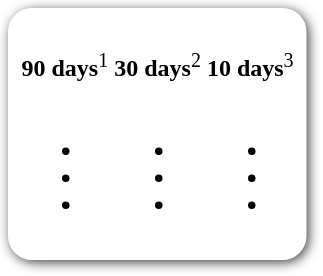<table style=" border-radius:1em; box-shadow: 0.1em 0.1em 0.5em rgba(0,0,0,0.75); background-color: white; border: 1px solid white; padding: 5px;">
<tr style="vertical-align:top;">
<td><br><strong>90 days</strong><sup>1</sup><table>
<tr>
<td><br><ul><li></li><li></li><li></li></ul></td>
<td></td>
</tr>
</table>
</td>
<td><br><strong>30 days</strong><sup>2</sup><table>
<tr>
<td><br><ul><li></li><li></li><li></li></ul></td>
<td></td>
</tr>
</table>
</td>
<td><br><strong>10 days</strong><sup>3</sup><table>
<tr>
<td><br><ul><li></li><li></li><li></li></ul></td>
<td></td>
</tr>
</table>
</td>
</tr>
</table>
